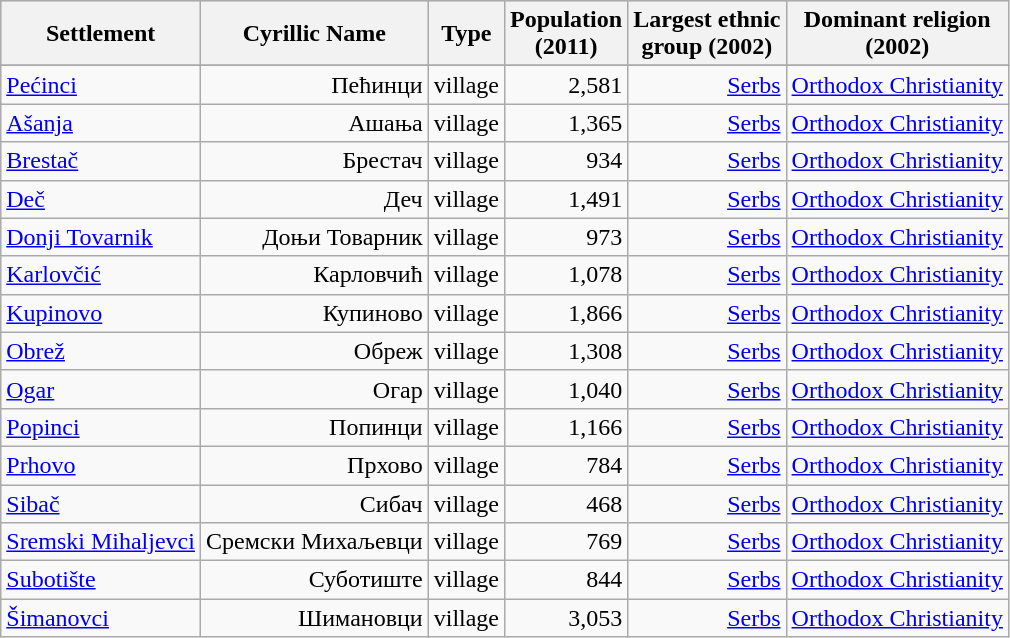<table class="wikitable" style="text-align: right;">
<tr bgcolor="#e0e0e0">
<th rowspan="1">Settlement</th>
<th colspan="1">Cyrillic Name</th>
<th colspan="1">Type</th>
<th colspan="1">Population<br>(2011)</th>
<th colspan="1">Largest ethnic<br>group (2002)</th>
<th colspan="1">Dominant religion<br>(2002)</th>
</tr>
<tr bgcolor="#e0e0e0">
</tr>
<tr>
<td align="left"><a href='#'>Pećinci</a></td>
<td>Пећинци</td>
<td>village</td>
<td>2,581</td>
<td><a href='#'>Serbs</a></td>
<td><a href='#'>Orthodox Christianity</a></td>
</tr>
<tr>
<td align="left"><a href='#'>Ašanja</a></td>
<td>Ашања</td>
<td>village</td>
<td>1,365</td>
<td><a href='#'>Serbs</a></td>
<td><a href='#'>Orthodox Christianity</a></td>
</tr>
<tr>
<td align="left"><a href='#'>Brestač</a></td>
<td>Брестач</td>
<td>village</td>
<td>934</td>
<td><a href='#'>Serbs</a></td>
<td><a href='#'>Orthodox Christianity</a></td>
</tr>
<tr>
<td align="left"><a href='#'>Deč</a></td>
<td>Деч</td>
<td>village</td>
<td>1,491</td>
<td><a href='#'>Serbs</a></td>
<td><a href='#'>Orthodox Christianity</a></td>
</tr>
<tr>
<td align="left"><a href='#'>Donji Tovarnik</a></td>
<td>Доњи Товарник</td>
<td>village</td>
<td>973</td>
<td><a href='#'>Serbs</a></td>
<td><a href='#'>Orthodox Christianity</a></td>
</tr>
<tr>
<td align="left"><a href='#'>Karlovčić</a></td>
<td>Карловчић</td>
<td>village</td>
<td>1,078</td>
<td><a href='#'>Serbs</a></td>
<td><a href='#'>Orthodox Christianity</a></td>
</tr>
<tr>
<td align="left"><a href='#'>Kupinovo</a></td>
<td>Купиново</td>
<td>village</td>
<td>1,866</td>
<td><a href='#'>Serbs</a></td>
<td><a href='#'>Orthodox Christianity</a></td>
</tr>
<tr>
<td align="left"><a href='#'>Obrež</a></td>
<td>Обреж</td>
<td>village</td>
<td>1,308</td>
<td><a href='#'>Serbs</a></td>
<td><a href='#'>Orthodox Christianity</a></td>
</tr>
<tr>
<td align="left"><a href='#'>Ogar</a></td>
<td>Огар</td>
<td>village</td>
<td>1,040</td>
<td><a href='#'>Serbs</a></td>
<td><a href='#'>Orthodox Christianity</a></td>
</tr>
<tr>
<td align="left"><a href='#'>Popinci</a></td>
<td>Попинци</td>
<td>village</td>
<td>1,166</td>
<td><a href='#'>Serbs</a></td>
<td><a href='#'>Orthodox Christianity</a></td>
</tr>
<tr>
<td align="left"><a href='#'>Prhovo</a></td>
<td>Прхово</td>
<td>village</td>
<td>784</td>
<td><a href='#'>Serbs</a></td>
<td><a href='#'>Orthodox Christianity</a></td>
</tr>
<tr>
<td align="left"><a href='#'>Sibač</a></td>
<td>Сибач</td>
<td>village</td>
<td>468</td>
<td><a href='#'>Serbs</a></td>
<td><a href='#'>Orthodox Christianity</a></td>
</tr>
<tr>
<td align="left"><a href='#'>Sremski Mihaljevci</a></td>
<td>Сремски Михаљевци</td>
<td>village</td>
<td>769</td>
<td><a href='#'>Serbs</a></td>
<td><a href='#'>Orthodox Christianity</a></td>
</tr>
<tr>
<td align="left"><a href='#'>Subotište</a></td>
<td>Суботиште</td>
<td>village</td>
<td>844</td>
<td><a href='#'>Serbs</a></td>
<td><a href='#'>Orthodox Christianity</a></td>
</tr>
<tr>
<td align="left"><a href='#'>Šimanovci</a></td>
<td>Шимановци</td>
<td>village</td>
<td>3,053</td>
<td><a href='#'>Serbs</a></td>
<td><a href='#'>Orthodox Christianity</a></td>
</tr>
</table>
